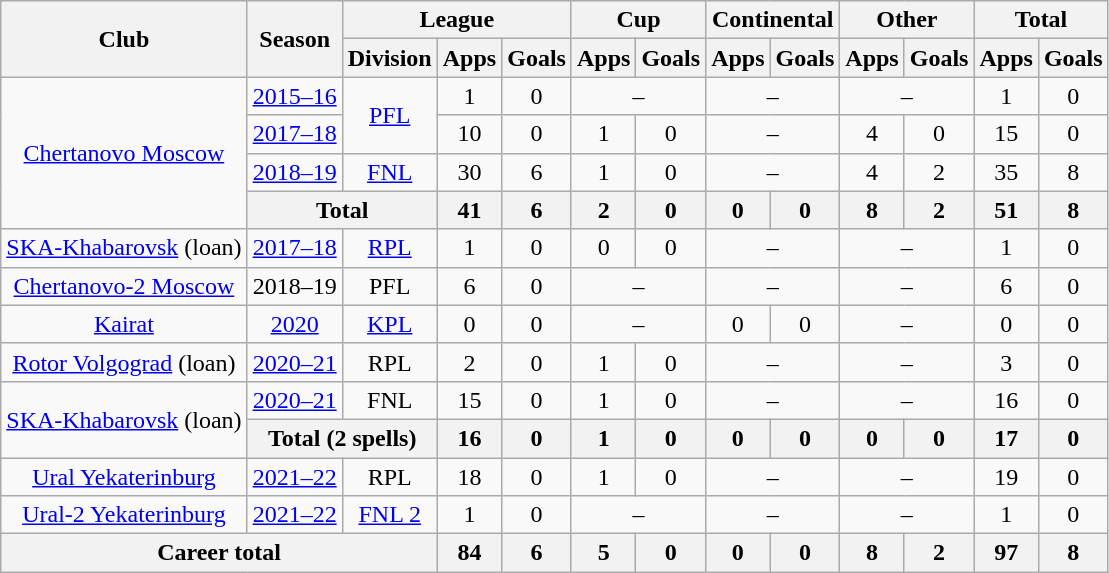<table class="wikitable" style="text-align: center;">
<tr>
<th rowspan=2>Club</th>
<th rowspan=2>Season</th>
<th colspan=3>League</th>
<th colspan=2>Cup</th>
<th colspan=2>Continental</th>
<th colspan=2>Other</th>
<th colspan=2>Total</th>
</tr>
<tr>
<th>Division</th>
<th>Apps</th>
<th>Goals</th>
<th>Apps</th>
<th>Goals</th>
<th>Apps</th>
<th>Goals</th>
<th>Apps</th>
<th>Goals</th>
<th>Apps</th>
<th>Goals</th>
</tr>
<tr>
<td rowspan="4"><a href='#'>Chertanovo Moscow</a></td>
<td><a href='#'>2015–16</a></td>
<td rowspan="2"><a href='#'>PFL</a></td>
<td>1</td>
<td>0</td>
<td colspan=2>–</td>
<td colspan=2>–</td>
<td colspan=2>–</td>
<td>1</td>
<td>0</td>
</tr>
<tr>
<td><a href='#'>2017–18</a></td>
<td>10</td>
<td>0</td>
<td>1</td>
<td>0</td>
<td colspan=2>–</td>
<td>4</td>
<td>0</td>
<td>15</td>
<td>0</td>
</tr>
<tr>
<td><a href='#'>2018–19</a></td>
<td><a href='#'>FNL</a></td>
<td>30</td>
<td>6</td>
<td>1</td>
<td>0</td>
<td colspan=2>–</td>
<td>4</td>
<td>2</td>
<td>35</td>
<td>8</td>
</tr>
<tr>
<th colspan=2>Total</th>
<th>41</th>
<th>6</th>
<th>2</th>
<th>0</th>
<th>0</th>
<th>0</th>
<th>8</th>
<th>2</th>
<th>51</th>
<th>8</th>
</tr>
<tr>
<td><a href='#'>SKA-Khabarovsk</a> (loan)</td>
<td><a href='#'>2017–18</a></td>
<td><a href='#'>RPL</a></td>
<td>1</td>
<td>0</td>
<td>0</td>
<td>0</td>
<td colspan=2>–</td>
<td colspan=2>–</td>
<td>1</td>
<td>0</td>
</tr>
<tr>
<td><a href='#'>Chertanovo-2 Moscow</a></td>
<td>2018–19</td>
<td>PFL</td>
<td>6</td>
<td>0</td>
<td colspan=2>–</td>
<td colspan=2>–</td>
<td colspan=2>–</td>
<td>6</td>
<td>0</td>
</tr>
<tr>
<td><a href='#'>Kairat</a></td>
<td><a href='#'>2020</a></td>
<td><a href='#'>KPL</a></td>
<td>0</td>
<td>0</td>
<td colspan=2>–</td>
<td>0</td>
<td>0</td>
<td colspan=2>–</td>
<td>0</td>
<td>0</td>
</tr>
<tr>
<td><a href='#'>Rotor Volgograd</a> (loan)</td>
<td><a href='#'>2020–21</a></td>
<td>RPL</td>
<td>2</td>
<td>0</td>
<td>1</td>
<td>0</td>
<td colspan=2>–</td>
<td colspan=2>–</td>
<td>3</td>
<td>0</td>
</tr>
<tr>
<td rowspan="2"><a href='#'>SKA-Khabarovsk</a> (loan)</td>
<td><a href='#'>2020–21</a></td>
<td>FNL</td>
<td>15</td>
<td>0</td>
<td>1</td>
<td>0</td>
<td colspan=2>–</td>
<td colspan=2>–</td>
<td>16</td>
<td>0</td>
</tr>
<tr>
<th colspan=2>Total (2 spells)</th>
<th>16</th>
<th>0</th>
<th>1</th>
<th>0</th>
<th>0</th>
<th>0</th>
<th>0</th>
<th>0</th>
<th>17</th>
<th>0</th>
</tr>
<tr>
<td><a href='#'>Ural Yekaterinburg</a></td>
<td><a href='#'>2021–22</a></td>
<td>RPL</td>
<td>18</td>
<td>0</td>
<td>1</td>
<td>0</td>
<td colspan=2>–</td>
<td colspan=2>–</td>
<td>19</td>
<td>0</td>
</tr>
<tr>
<td><a href='#'>Ural-2 Yekaterinburg</a></td>
<td><a href='#'>2021–22</a></td>
<td><a href='#'>FNL 2</a></td>
<td>1</td>
<td>0</td>
<td colspan=2>–</td>
<td colspan=2>–</td>
<td colspan=2>–</td>
<td>1</td>
<td>0</td>
</tr>
<tr>
<th colspan=3>Career total</th>
<th>84</th>
<th>6</th>
<th>5</th>
<th>0</th>
<th>0</th>
<th>0</th>
<th>8</th>
<th>2</th>
<th>97</th>
<th>8</th>
</tr>
</table>
